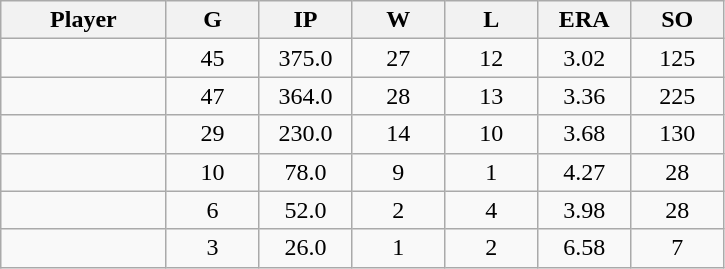<table class="wikitable sortable">
<tr>
<th bgcolor="#DDDDFF" width="16%">Player</th>
<th bgcolor="#DDDDFF" width="9%">G</th>
<th bgcolor="#DDDDFF" width="9%">IP</th>
<th bgcolor="#DDDDFF" width="9%">W</th>
<th bgcolor="#DDDDFF" width="9%">L</th>
<th bgcolor="#DDDDFF" width="9%">ERA</th>
<th bgcolor="#DDDDFF" width="9%">SO</th>
</tr>
<tr align="center">
<td></td>
<td>45</td>
<td>375.0</td>
<td>27</td>
<td>12</td>
<td>3.02</td>
<td>125</td>
</tr>
<tr align="center">
<td></td>
<td>47</td>
<td>364.0</td>
<td>28</td>
<td>13</td>
<td>3.36</td>
<td>225</td>
</tr>
<tr align="center">
<td></td>
<td>29</td>
<td>230.0</td>
<td>14</td>
<td>10</td>
<td>3.68</td>
<td>130</td>
</tr>
<tr align="center">
<td></td>
<td>10</td>
<td>78.0</td>
<td>9</td>
<td>1</td>
<td>4.27</td>
<td>28</td>
</tr>
<tr align="center">
<td></td>
<td>6</td>
<td>52.0</td>
<td>2</td>
<td>4</td>
<td>3.98</td>
<td>28</td>
</tr>
<tr align="center">
<td></td>
<td>3</td>
<td>26.0</td>
<td>1</td>
<td>2</td>
<td>6.58</td>
<td>7</td>
</tr>
</table>
